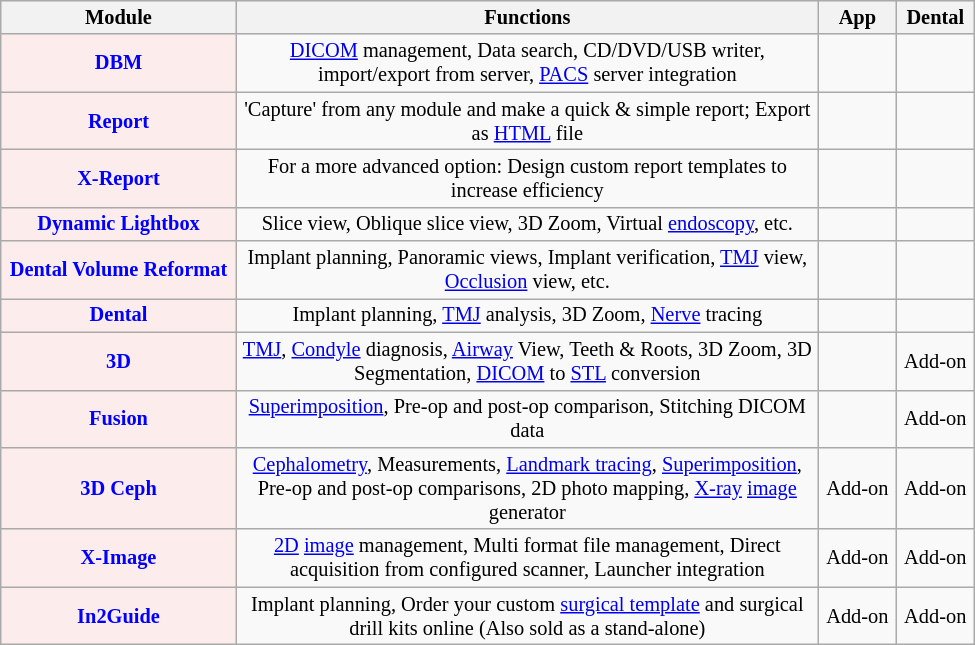<table class="wikitable sortable" style="font-size: 85%; border: gray solid 1px; border-collapse: collapse; text-align: center; width: 650px; table-layout: fixed;">
<tr style="background: #ececec;">
<th style="width: 7em">Module</th>
<th style="width: 18em">Functions</th>
<th style="width: 2em">App</th>
<th style="width: 2em">Dental</th>
</tr>
<tr>
<th style="text-align: center; background: #fcecec;color:blue">DBM</th>
<td><a href='#'>DICOM</a> management, Data search, CD/DVD/USB writer, import/export from server, <a href='#'>PACS</a> server integration</td>
<td></td>
<td></td>
</tr>
<tr>
<th style="text-align: center; background: #fcecec;color:blue">Report</th>
<td>'Capture' from any module and make a quick & simple report; Export as <a href='#'>HTML</a> file</td>
<td></td>
<td></td>
</tr>
<tr>
<th style="text-align: center; background: #fcecec;color:blue">X-Report</th>
<td>For a more advanced option: Design custom report templates to increase efficiency</td>
<td></td>
<td></td>
</tr>
<tr>
<th style="text-align: center; background: #fcecec;color:blue">Dynamic Lightbox</th>
<td>Slice view, Oblique slice view, 3D Zoom, Virtual <a href='#'>endoscopy</a>, etc.</td>
<td></td>
<td></td>
</tr>
<tr>
<th style="text-align: center; background: #fcecec;color:blue">Dental Volume Reformat</th>
<td>Implant planning, Panoramic views, Implant verification, <a href='#'>TMJ</a> view, <a href='#'>Occlusion</a> view, etc.</td>
<td></td>
<td></td>
</tr>
<tr>
<th style="text-align: center; background: #fcecec;color:blue">Dental</th>
<td>Implant planning, <a href='#'>TMJ</a> analysis, 3D Zoom, <a href='#'>Nerve</a> tracing</td>
<td></td>
<td></td>
</tr>
<tr>
<th style="text-align: center; background: #fcecec;color:blue">3D</th>
<td><a href='#'>TMJ</a>, <a href='#'>Condyle</a> diagnosis, <a href='#'>Airway</a> View, Teeth & Roots, 3D Zoom, 3D Segmentation, <a href='#'>DICOM</a> to <a href='#'>STL</a> conversion</td>
<td></td>
<td>Add-on</td>
</tr>
<tr>
<th style="text-align: center; background: #fcecec;color:blue">Fusion</th>
<td><a href='#'>Superimposition</a>, Pre-op and post-op comparison, Stitching DICOM data</td>
<td></td>
<td>Add-on</td>
</tr>
<tr>
<th style="text-align: center; background: #fcecec;color:blue">3D Ceph</th>
<td><a href='#'>Cephalometry</a>, Measurements, <a href='#'>Landmark tracing</a>, <a href='#'>Superimposition</a>, Pre-op and post-op comparisons, 2D photo mapping, <a href='#'>X-ray</a> <a href='#'>image</a> generator</td>
<td>Add-on</td>
<td>Add-on</td>
</tr>
<tr>
<th style="text-align: center; background: #fcecec;color:blue">X-Image</th>
<td><a href='#'>2D</a> <a href='#'>image</a> management, Multi format file management, Direct acquisition from configured scanner, Launcher integration</td>
<td>Add-on</td>
<td>Add-on</td>
</tr>
<tr>
<th style="text-align: center; background: #fcecec;color:blue">In2Guide</th>
<td>Implant planning, Order your custom <a href='#'>surgical template</a> and surgical drill kits online (Also sold as a stand-alone)</td>
<td>Add-on</td>
<td>Add-on</td>
</tr>
</table>
